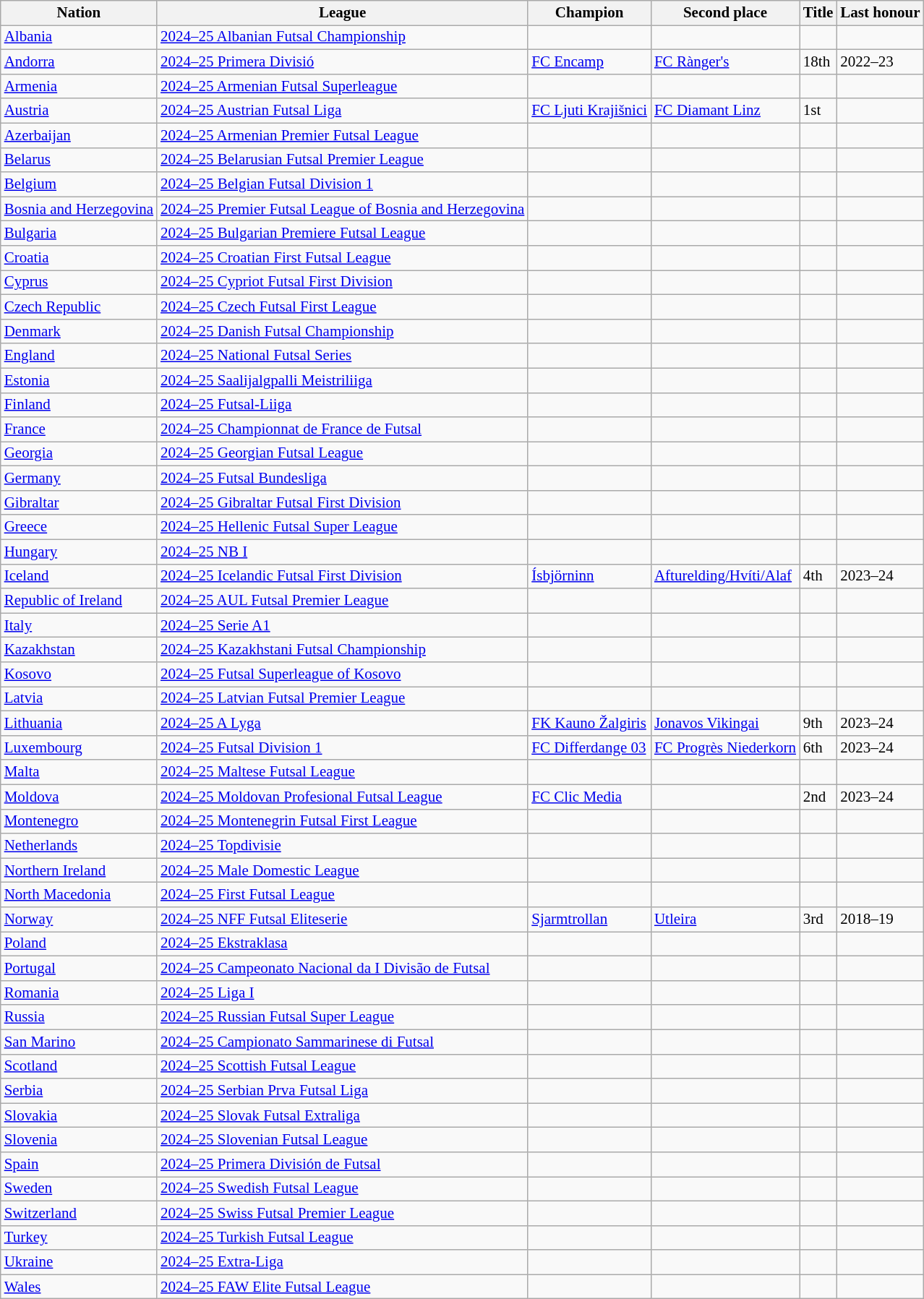<table class=wikitable style="font-size:14px">
<tr>
<th>Nation</th>
<th>League</th>
<th>Champion</th>
<th>Second place</th>
<th data-sort-type="number">Title</th>
<th>Last honour</th>
</tr>
<tr>
<td> <a href='#'>Albania</a></td>
<td><a href='#'>2024–25 Albanian Futsal Championship</a></td>
<td></td>
<td></td>
<td></td>
<td></td>
</tr>
<tr>
<td> <a href='#'>Andorra</a></td>
<td><a href='#'>2024–25 Primera Divisió</a></td>
<td><a href='#'>FC Encamp</a></td>
<td><a href='#'>FC Rànger's</a></td>
<td>18th</td>
<td>2022–23</td>
</tr>
<tr>
<td> <a href='#'>Armenia</a></td>
<td><a href='#'>2024–25 Armenian Futsal Superleague</a></td>
<td></td>
<td></td>
<td></td>
<td></td>
</tr>
<tr>
<td> <a href='#'>Austria</a></td>
<td><a href='#'>2024–25 Austrian Futsal Liga</a></td>
<td><a href='#'>FC Ljuti Krajišnici</a></td>
<td><a href='#'>FC Diamant Linz</a></td>
<td>1st</td>
<td></td>
</tr>
<tr>
<td> <a href='#'>Azerbaijan</a></td>
<td><a href='#'>2024–25 Armenian Premier Futsal League</a></td>
<td></td>
<td></td>
<td></td>
<td></td>
</tr>
<tr>
<td> <a href='#'>Belarus</a></td>
<td><a href='#'>2024–25 Belarusian Futsal Premier League</a></td>
<td></td>
<td></td>
<td></td>
<td></td>
</tr>
<tr>
<td> <a href='#'>Belgium</a></td>
<td><a href='#'>2024–25 Belgian Futsal Division 1</a></td>
<td></td>
<td></td>
<td></td>
<td></td>
</tr>
<tr>
<td> <a href='#'>Bosnia and Herzegovina</a></td>
<td><a href='#'>2024–25 Premier Futsal League of Bosnia and Herzegovina</a></td>
<td></td>
<td></td>
<td></td>
<td></td>
</tr>
<tr>
<td> <a href='#'>Bulgaria</a></td>
<td><a href='#'>2024–25 Bulgarian Premiere Futsal League</a></td>
<td></td>
<td></td>
<td></td>
<td></td>
</tr>
<tr>
<td> <a href='#'>Croatia</a></td>
<td><a href='#'>2024–25 Croatian First Futsal League</a></td>
<td></td>
<td></td>
<td></td>
<td></td>
</tr>
<tr>
<td> <a href='#'>Cyprus</a></td>
<td><a href='#'>2024–25 Cypriot Futsal First Division</a></td>
<td></td>
<td></td>
<td></td>
<td></td>
</tr>
<tr>
<td> <a href='#'>Czech Republic</a></td>
<td><a href='#'>2024–25 Czech Futsal First League</a></td>
<td></td>
<td></td>
<td></td>
<td></td>
</tr>
<tr>
<td> <a href='#'>Denmark</a></td>
<td><a href='#'>2024–25 Danish Futsal Championship</a></td>
<td></td>
<td></td>
<td></td>
<td></td>
</tr>
<tr>
<td> <a href='#'>England</a></td>
<td><a href='#'>2024–25 National Futsal Series</a></td>
<td></td>
<td></td>
<td></td>
<td></td>
</tr>
<tr>
<td> <a href='#'>Estonia</a></td>
<td><a href='#'>2024–25 Saalijalgpalli Meistriliiga</a></td>
<td></td>
<td></td>
<td></td>
<td></td>
</tr>
<tr>
<td> <a href='#'>Finland</a></td>
<td><a href='#'>2024–25 Futsal-Liiga</a></td>
<td></td>
<td></td>
<td></td>
<td></td>
</tr>
<tr>
<td> <a href='#'>France</a></td>
<td><a href='#'>2024–25 Championnat de France de Futsal</a></td>
<td></td>
<td></td>
<td></td>
<td></td>
</tr>
<tr>
<td> <a href='#'>Georgia</a></td>
<td><a href='#'>2024–25 Georgian Futsal League</a></td>
<td></td>
<td></td>
<td></td>
<td></td>
</tr>
<tr>
<td> <a href='#'>Germany</a></td>
<td><a href='#'>2024–25 Futsal Bundesliga</a></td>
<td></td>
<td></td>
<td></td>
<td></td>
</tr>
<tr>
<td> <a href='#'>Gibraltar</a></td>
<td><a href='#'>2024–25 Gibraltar Futsal First Division</a></td>
<td></td>
<td></td>
<td></td>
<td></td>
</tr>
<tr>
<td> <a href='#'>Greece</a></td>
<td><a href='#'>2024–25 Hellenic Futsal Super League</a></td>
<td></td>
<td></td>
<td></td>
<td></td>
</tr>
<tr>
<td> <a href='#'>Hungary</a></td>
<td><a href='#'>2024–25 NB I</a></td>
<td></td>
<td></td>
<td></td>
<td></td>
</tr>
<tr>
<td> <a href='#'>Iceland</a></td>
<td><a href='#'>2024–25 Icelandic Futsal First Division</a></td>
<td><a href='#'>Ísbjörninn</a></td>
<td><a href='#'>Afturelding/Hvíti/Alaf</a></td>
<td>4th</td>
<td>2023–24</td>
</tr>
<tr>
<td> <a href='#'>Republic of Ireland</a></td>
<td><a href='#'>2024–25 AUL Futsal Premier League</a></td>
<td></td>
<td></td>
<td></td>
<td></td>
</tr>
<tr>
<td> <a href='#'>Italy</a></td>
<td><a href='#'>2024–25 Serie A1</a></td>
<td></td>
<td></td>
<td></td>
<td></td>
</tr>
<tr>
<td> <a href='#'>Kazakhstan</a></td>
<td><a href='#'>2024–25 Kazakhstani Futsal Championship</a></td>
<td></td>
<td></td>
<td></td>
<td></td>
</tr>
<tr>
<td> <a href='#'>Kosovo</a></td>
<td><a href='#'>2024–25 Futsal Superleague of Kosovo</a></td>
<td></td>
<td></td>
<td></td>
<td></td>
</tr>
<tr>
<td> <a href='#'>Latvia</a></td>
<td><a href='#'>2024–25 Latvian Futsal Premier League</a></td>
<td></td>
<td></td>
<td></td>
<td></td>
</tr>
<tr>
<td> <a href='#'>Lithuania</a></td>
<td><a href='#'>2024–25 A Lyga</a></td>
<td><a href='#'>FK Kauno Žalgiris</a></td>
<td><a href='#'>Jonavos Vikingai</a></td>
<td>9th</td>
<td>2023–24</td>
</tr>
<tr>
<td> <a href='#'>Luxembourg</a></td>
<td><a href='#'>2024–25 Futsal Division 1</a></td>
<td><a href='#'>FC Differdange 03</a></td>
<td><a href='#'>FC Progrès Niederkorn</a></td>
<td>6th</td>
<td>2023–24</td>
</tr>
<tr>
<td> <a href='#'>Malta</a></td>
<td><a href='#'>2024–25 Maltese Futsal League</a></td>
<td></td>
<td></td>
<td></td>
<td></td>
</tr>
<tr>
<td> <a href='#'>Moldova</a></td>
<td><a href='#'>2024–25 Moldovan Profesional Futsal League</a></td>
<td><a href='#'>FC Clic Media</a></td>
<td></td>
<td>2nd</td>
<td>2023–24</td>
</tr>
<tr>
<td> <a href='#'>Montenegro</a></td>
<td><a href='#'>2024–25 Montenegrin Futsal First League</a></td>
<td></td>
<td></td>
<td></td>
<td></td>
</tr>
<tr>
<td> <a href='#'>Netherlands</a></td>
<td><a href='#'>2024–25 Topdivisie</a></td>
<td></td>
<td></td>
<td></td>
<td></td>
</tr>
<tr>
<td> <a href='#'>Northern Ireland</a></td>
<td><a href='#'>2024–25 Male Domestic League</a></td>
<td></td>
<td></td>
<td></td>
<td></td>
</tr>
<tr>
<td> <a href='#'>North Macedonia</a></td>
<td><a href='#'>2024–25 First Futsal League</a></td>
<td></td>
<td></td>
<td></td>
<td></td>
</tr>
<tr>
<td> <a href='#'>Norway</a></td>
<td><a href='#'>2024–25 NFF Futsal Eliteserie</a></td>
<td><a href='#'>Sjarmtrollan</a></td>
<td><a href='#'>Utleira</a></td>
<td>3rd</td>
<td>2018–19</td>
</tr>
<tr>
<td> <a href='#'>Poland</a></td>
<td><a href='#'>2024–25 Ekstraklasa</a></td>
<td></td>
<td></td>
<td></td>
<td></td>
</tr>
<tr>
<td> <a href='#'>Portugal</a></td>
<td><a href='#'>2024–25 Campeonato Nacional da I Divisão de Futsal</a></td>
<td></td>
<td></td>
<td></td>
<td></td>
</tr>
<tr>
<td> <a href='#'>Romania</a></td>
<td><a href='#'>2024–25 Liga I</a></td>
<td></td>
<td></td>
<td></td>
<td></td>
</tr>
<tr>
<td> <a href='#'>Russia</a></td>
<td><a href='#'>2024–25 Russian Futsal Super League</a></td>
<td></td>
<td></td>
<td></td>
<td></td>
</tr>
<tr>
<td> <a href='#'>San Marino</a></td>
<td><a href='#'>2024–25 Campionato Sammarinese di Futsal</a></td>
<td></td>
<td></td>
<td></td>
<td></td>
</tr>
<tr>
<td> <a href='#'>Scotland</a></td>
<td><a href='#'>2024–25 Scottish Futsal League</a></td>
<td></td>
<td></td>
<td></td>
<td></td>
</tr>
<tr>
<td> <a href='#'>Serbia</a></td>
<td><a href='#'>2024–25 Serbian Prva Futsal Liga</a></td>
<td></td>
<td></td>
<td></td>
<td></td>
</tr>
<tr>
<td> <a href='#'>Slovakia</a></td>
<td><a href='#'>2024–25 Slovak Futsal Extraliga</a></td>
<td></td>
<td></td>
<td></td>
<td></td>
</tr>
<tr>
<td> <a href='#'>Slovenia</a></td>
<td><a href='#'>2024–25 Slovenian Futsal League</a></td>
<td></td>
<td></td>
<td></td>
<td></td>
</tr>
<tr>
<td> <a href='#'>Spain</a></td>
<td><a href='#'>2024–25 Primera División de Futsal</a></td>
<td></td>
<td></td>
<td></td>
<td></td>
</tr>
<tr>
<td> <a href='#'>Sweden</a></td>
<td><a href='#'>2024–25 Swedish Futsal League</a></td>
<td></td>
<td></td>
<td></td>
<td></td>
</tr>
<tr>
<td> <a href='#'>Switzerland</a></td>
<td><a href='#'>2024–25 Swiss Futsal Premier League</a></td>
<td></td>
<td></td>
<td></td>
<td></td>
</tr>
<tr>
<td> <a href='#'>Turkey</a></td>
<td><a href='#'>2024–25 Turkish Futsal League</a></td>
<td></td>
<td></td>
<td></td>
<td></td>
</tr>
<tr>
<td> <a href='#'>Ukraine</a></td>
<td><a href='#'>2024–25 Extra-Liga</a></td>
<td></td>
<td></td>
<td></td>
<td></td>
</tr>
<tr>
<td> <a href='#'>Wales</a></td>
<td><a href='#'>2024–25 FAW Elite Futsal League</a></td>
<td></td>
<td></td>
<td></td>
<td></td>
</tr>
</table>
